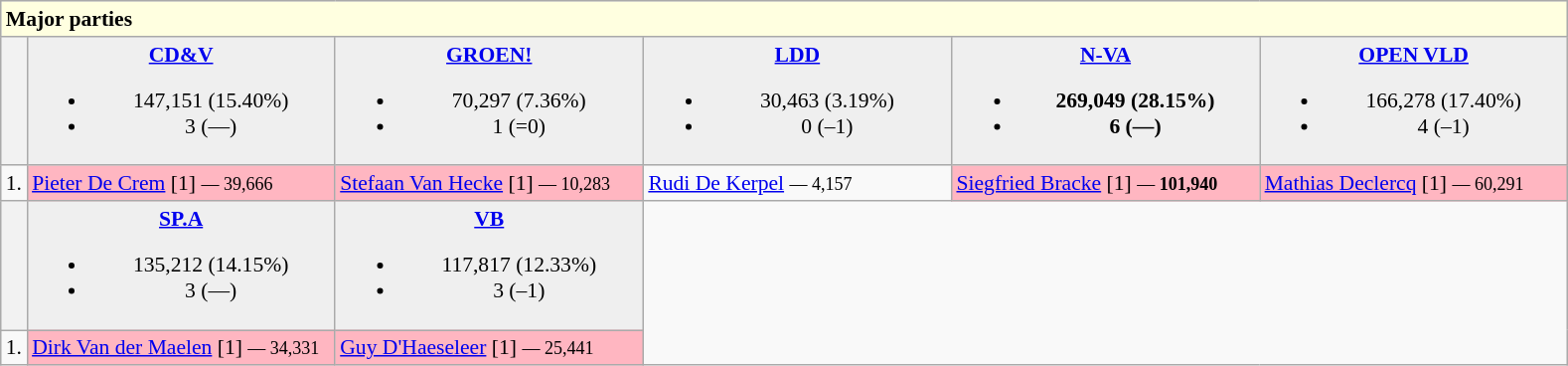<table class="wikitable" style=text-align:left;font-size:90%>
<tr>
<td bgcolor=lightyellow colspan=6><strong>Major parties</strong></td>
</tr>
<tr>
<th></th>
<td bgcolor=efefef width=200 align=center><strong>  <a href='#'>CD&V</a> </strong><br><ul><li>147,151 (15.40%)</li><li>3 (—)</li></ul></td>
<td bgcolor=efefef width=200 align=center><strong>  <a href='#'>GROEN!</a></strong><br><ul><li>70,297 (7.36%)</li><li>1 (=0)</li></ul></td>
<td bgcolor=efefef width=200 align=center><strong>  <a href='#'>LDD</a></strong><br><ul><li>30,463 (3.19%)</li><li>0 (–1)</li></ul></td>
<td bgcolor=efefef width=200 align=center><strong>  <a href='#'>N-VA</a></strong><br><ul><li><strong>269,049 (28.15%)</strong></li><li><strong>6 (—)</strong></li></ul></td>
<td bgcolor=efefef width=200 align=center><strong>  <a href='#'>OPEN VLD</a></strong><br><ul><li>166,278 (17.40%)</li><li>4 (–1)</li></ul></td>
</tr>
<tr>
<td>1.</td>
<td bgcolor=lightpink><a href='#'>Pieter De Crem</a> [1] <small>— 39,666</small></td>
<td bgcolor=lightpink><a href='#'>Stefaan Van Hecke</a> [1] <small>— 10,283</small></td>
<td><a href='#'>Rudi De Kerpel</a> <small>— 4,157</small></td>
<td bgcolor=lightpink><a href='#'>Siegfried Bracke</a> [1] <small>— <strong>101,940</strong>	</small></td>
<td bgcolor=lightpink><a href='#'>Mathias Declercq</a> [1] <small>— 60,291	</small></td>
</tr>
<tr>
<th></th>
<td bgcolor=efefef width=200 align=center><strong> <a href='#'>SP.A</a> </strong><br><ul><li>135,212 (14.15%)</li><li>3 (—)</li></ul></td>
<td bgcolor=efefef width=200 align=center><strong> <a href='#'>VB</a></strong><br><ul><li>117,817 (12.33%)</li><li>3 (–1)</li></ul></td>
</tr>
<tr>
<td>1.</td>
<td bgcolor=lightpink><a href='#'>Dirk Van der Maelen</a> [1] <small>— 34,331	</small></td>
<td bgcolor=lightpink><a href='#'>Guy D'Haeseleer</a> [1] <small>— 25,441	</small></td>
</tr>
</table>
